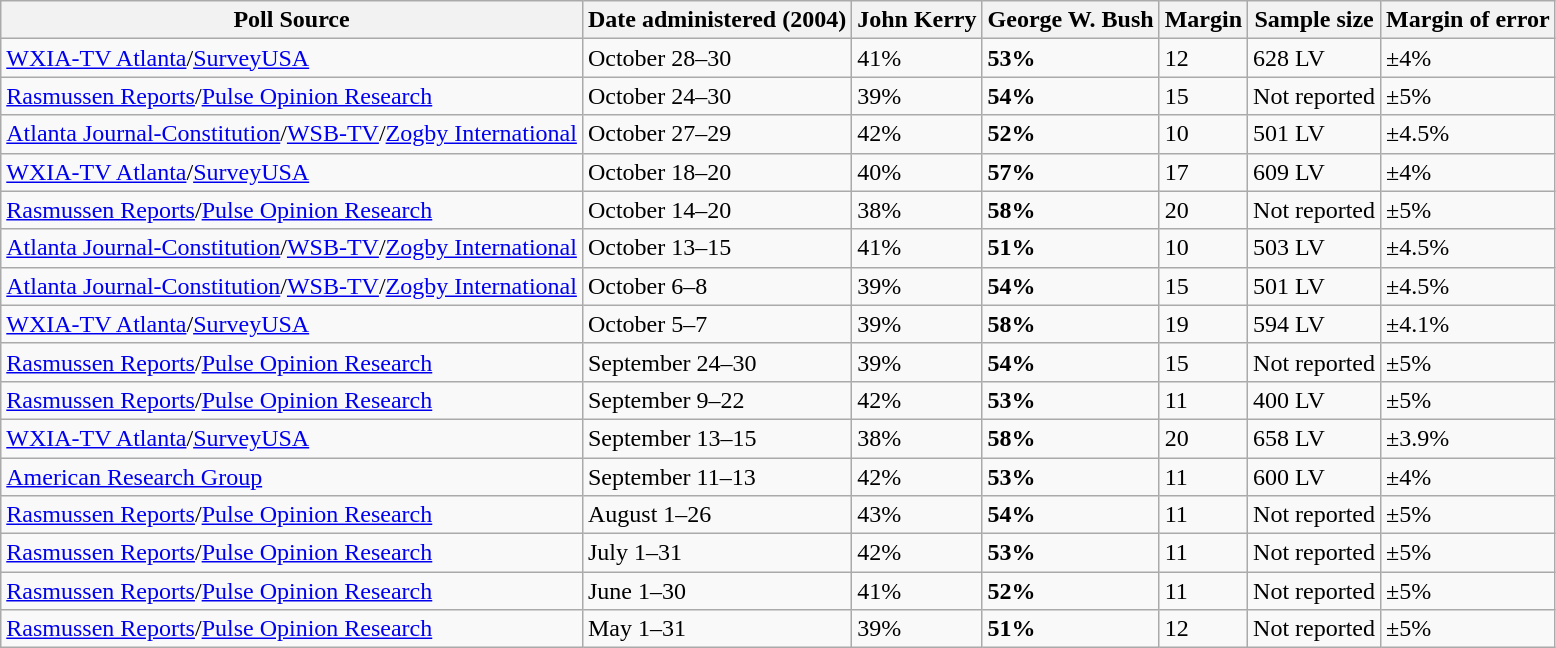<table class="wikitable">
<tr>
<th>Poll Source</th>
<th>Date administered (2004)</th>
<th>John Kerry</th>
<th>George W. Bush</th>
<th>Margin</th>
<th>Sample size</th>
<th>Margin of error</th>
</tr>
<tr>
<td><a href='#'>WXIA-TV Atlanta</a>/<a href='#'>SurveyUSA</a></td>
<td>October 28–30</td>
<td>41%</td>
<td><strong>53%</strong></td>
<td>12</td>
<td>628 LV</td>
<td>±4%</td>
</tr>
<tr>
<td><a href='#'>Rasmussen Reports</a>/<a href='#'>Pulse Opinion Research</a></td>
<td>October 24–30</td>
<td>39%</td>
<td><strong>54%</strong></td>
<td>15</td>
<td>Not reported</td>
<td>±5%</td>
</tr>
<tr>
<td><a href='#'>Atlanta Journal-Constitution</a>/<a href='#'>WSB-TV</a>/<a href='#'>Zogby International</a></td>
<td>October 27–29</td>
<td>42%</td>
<td><strong>52%</strong></td>
<td>10</td>
<td>501 LV</td>
<td>±4.5%</td>
</tr>
<tr>
<td><a href='#'>WXIA-TV Atlanta</a>/<a href='#'>SurveyUSA</a></td>
<td>October 18–20</td>
<td>40%</td>
<td><strong>57%</strong></td>
<td>17</td>
<td>609 LV</td>
<td>±4%</td>
</tr>
<tr>
<td><a href='#'>Rasmussen Reports</a>/<a href='#'>Pulse Opinion Research</a></td>
<td>October 14–20</td>
<td>38%</td>
<td><strong>58%</strong></td>
<td>20</td>
<td>Not reported</td>
<td>±5%</td>
</tr>
<tr>
<td><a href='#'>Atlanta Journal-Constitution</a>/<a href='#'>WSB-TV</a>/<a href='#'>Zogby International</a></td>
<td>October 13–15</td>
<td>41%</td>
<td><strong>51%</strong></td>
<td>10</td>
<td>503 LV</td>
<td>±4.5%</td>
</tr>
<tr>
<td><a href='#'>Atlanta Journal-Constitution</a>/<a href='#'>WSB-TV</a>/<a href='#'>Zogby International</a></td>
<td>October 6–8</td>
<td>39%</td>
<td><strong>54%</strong></td>
<td>15</td>
<td>501 LV</td>
<td>±4.5%</td>
</tr>
<tr>
<td><a href='#'>WXIA-TV Atlanta</a>/<a href='#'>SurveyUSA</a></td>
<td>October 5–7</td>
<td>39%</td>
<td><strong>58%</strong></td>
<td>19</td>
<td>594 LV</td>
<td>±4.1%</td>
</tr>
<tr>
<td><a href='#'>Rasmussen Reports</a>/<a href='#'>Pulse Opinion Research</a></td>
<td>September 24–30</td>
<td>39%</td>
<td><strong>54%</strong></td>
<td>15</td>
<td>Not reported</td>
<td>±5%</td>
</tr>
<tr>
<td><a href='#'>Rasmussen Reports</a>/<a href='#'>Pulse Opinion Research</a></td>
<td>September 9–22</td>
<td>42%</td>
<td><strong>53%</strong></td>
<td>11</td>
<td>400 LV</td>
<td>±5%</td>
</tr>
<tr>
<td><a href='#'>WXIA-TV Atlanta</a>/<a href='#'>SurveyUSA</a></td>
<td>September 13–15</td>
<td>38%</td>
<td><strong>58%</strong></td>
<td>20</td>
<td>658 LV</td>
<td>±3.9%</td>
</tr>
<tr>
<td><a href='#'>American Research Group</a></td>
<td>September 11–13</td>
<td>42%</td>
<td><strong>53%</strong></td>
<td>11</td>
<td>600 LV</td>
<td>±4%</td>
</tr>
<tr>
<td><a href='#'>Rasmussen Reports</a>/<a href='#'>Pulse Opinion Research</a></td>
<td>August 1–26</td>
<td>43%</td>
<td><strong>54%</strong></td>
<td>11</td>
<td>Not reported</td>
<td>±5%</td>
</tr>
<tr>
<td><a href='#'>Rasmussen Reports</a>/<a href='#'>Pulse Opinion Research</a></td>
<td>July 1–31</td>
<td>42%</td>
<td><strong>53%</strong></td>
<td>11</td>
<td>Not reported</td>
<td>±5%</td>
</tr>
<tr>
<td><a href='#'>Rasmussen Reports</a>/<a href='#'>Pulse Opinion Research</a></td>
<td>June 1–30</td>
<td>41%</td>
<td><strong>52%</strong></td>
<td>11</td>
<td>Not reported</td>
<td>±5%</td>
</tr>
<tr>
<td><a href='#'>Rasmussen Reports</a>/<a href='#'>Pulse Opinion Research</a></td>
<td>May 1–31</td>
<td>39%</td>
<td><strong>51%</strong></td>
<td>12</td>
<td>Not reported</td>
<td>±5%</td>
</tr>
</table>
